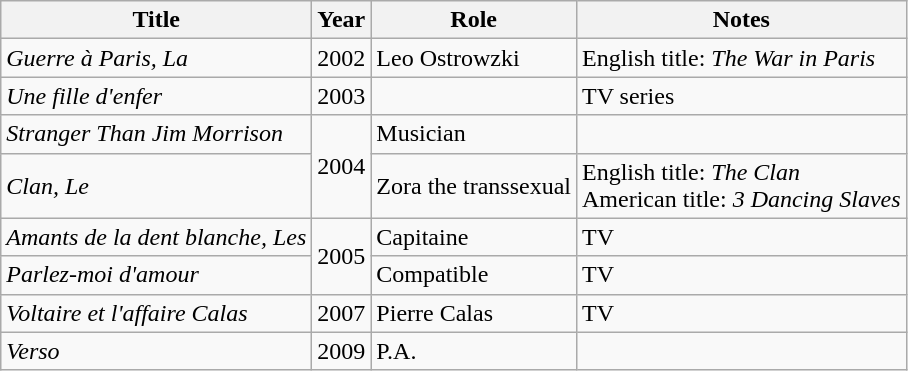<table class="wikitable">
<tr>
<th>Title</th>
<th>Year</th>
<th>Role</th>
<th>Notes</th>
</tr>
<tr>
<td><em>Guerre à Paris, La</em></td>
<td>2002</td>
<td>Leo Ostrowzki</td>
<td>English title: <em>The War in Paris</em></td>
</tr>
<tr>
<td><em>Une fille d'enfer</em></td>
<td>2003</td>
<td></td>
<td>TV series</td>
</tr>
<tr>
<td><em>Stranger Than Jim Morrison</em></td>
<td rowspan=2>2004</td>
<td>Musician</td>
<td></td>
</tr>
<tr>
<td><em>Clan, Le</em></td>
<td>Zora the transsexual</td>
<td>English title: <em>The Clan</em><br>American title: <em>3 Dancing Slaves</em></td>
</tr>
<tr>
<td><em>Amants de la dent blanche, Les</em></td>
<td rowspan=2>2005</td>
<td>Capitaine</td>
<td>TV</td>
</tr>
<tr>
<td><em>Parlez-moi d'amour</em></td>
<td>Compatible</td>
<td>TV</td>
</tr>
<tr>
<td><em>Voltaire et l'affaire Calas</em></td>
<td>2007</td>
<td>Pierre Calas</td>
<td>TV</td>
</tr>
<tr>
<td><em>Verso</em></td>
<td>2009</td>
<td>P.A.</td>
<td></td>
</tr>
</table>
